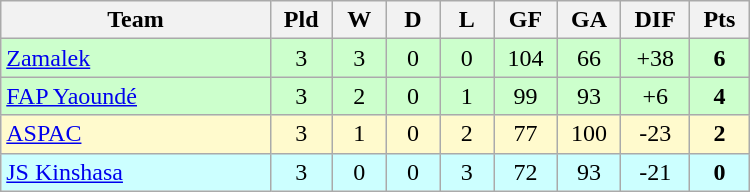<table class=wikitable style="text-align:center" width=500>
<tr>
<th width=25%>Team</th>
<th width=5%>Pld</th>
<th width=5%>W</th>
<th width=5%>D</th>
<th width=5%>L</th>
<th width=5%>GF</th>
<th width=5%>GA</th>
<th width=5%>DIF</th>
<th width=5%>Pts</th>
</tr>
<tr bgcolor=#ccffcc>
<td align="left"> <a href='#'>Zamalek</a></td>
<td>3</td>
<td>3</td>
<td>0</td>
<td>0</td>
<td>104</td>
<td>66</td>
<td>+38</td>
<td><strong>6</strong></td>
</tr>
<tr bgcolor=#ccffcc>
<td align="left"> <a href='#'>FAP Yaoundé</a></td>
<td>3</td>
<td>2</td>
<td>0</td>
<td>1</td>
<td>99</td>
<td>93</td>
<td>+6</td>
<td><strong>4</strong></td>
</tr>
<tr bgcolor=#fffacd>
<td align="left"> <a href='#'>ASPAC</a></td>
<td>3</td>
<td>1</td>
<td>0</td>
<td>2</td>
<td>77</td>
<td>100</td>
<td>-23</td>
<td><strong>2</strong></td>
</tr>
<tr bgcolor=#ccffff>
<td align="left"> <a href='#'>JS Kinshasa</a></td>
<td>3</td>
<td>0</td>
<td>0</td>
<td>3</td>
<td>72</td>
<td>93</td>
<td>-21</td>
<td><strong>0</strong></td>
</tr>
</table>
